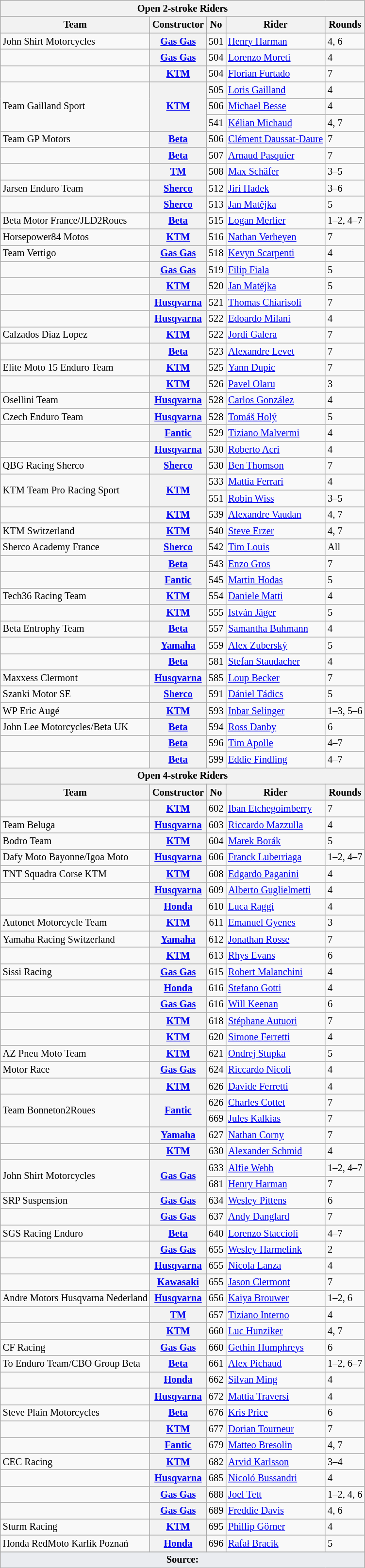<table class="wikitable" style="font-size: 85%;">
<tr>
<th colspan=5><strong>Open 2-stroke Riders</strong></th>
</tr>
<tr>
<th>Team</th>
<th>Constructor</th>
<th>No</th>
<th>Rider</th>
<th>Rounds</th>
</tr>
<tr>
<td>John Shirt Motorcycles</td>
<th><a href='#'>Gas Gas</a></th>
<td align="right">501</td>
<td> <a href='#'>Henry Harman</a></td>
<td>4, 6</td>
</tr>
<tr>
<td></td>
<th><a href='#'>Gas Gas</a></th>
<td align="right">504</td>
<td> <a href='#'>Lorenzo Moreti</a></td>
<td>4</td>
</tr>
<tr>
<td></td>
<th><a href='#'>KTM</a></th>
<td align="right">504</td>
<td> <a href='#'>Florian Furtado</a></td>
<td>7</td>
</tr>
<tr>
<td rowspan=3>Team Gailland Sport</td>
<th rowspan=3><a href='#'>KTM</a></th>
<td align="right">505</td>
<td> <a href='#'>Loris Gailland</a></td>
<td>4</td>
</tr>
<tr>
<td align="right">506</td>
<td> <a href='#'>Michael Besse</a></td>
<td>4</td>
</tr>
<tr>
<td align="right">541</td>
<td> <a href='#'>Kélian Michaud</a></td>
<td>4, 7</td>
</tr>
<tr>
<td>Team GP Motors</td>
<th><a href='#'>Beta</a></th>
<td align="right">506</td>
<td> <a href='#'>Clément Daussat-Daure</a></td>
<td>7</td>
</tr>
<tr>
<td></td>
<th><a href='#'>Beta</a></th>
<td align="right">507</td>
<td> <a href='#'>Arnaud Pasquier</a></td>
<td>7</td>
</tr>
<tr>
<td></td>
<th><a href='#'>TM</a></th>
<td align="right">508</td>
<td> <a href='#'>Max Schäfer</a></td>
<td>3–5</td>
</tr>
<tr>
<td>Jarsen Enduro Team</td>
<th><a href='#'>Sherco</a></th>
<td align="right">512</td>
<td> <a href='#'>Jiri Hadek</a></td>
<td>3–6</td>
</tr>
<tr>
<td></td>
<th><a href='#'>Sherco</a></th>
<td align="right">513</td>
<td> <a href='#'>Jan Matějka</a></td>
<td>5</td>
</tr>
<tr>
<td>Beta Motor France/JLD2Roues</td>
<th><a href='#'>Beta</a></th>
<td align="right">515</td>
<td> <a href='#'>Logan Merlier</a></td>
<td>1–2, 4–7</td>
</tr>
<tr>
<td>Horsepower84 Motos</td>
<th><a href='#'>KTM</a></th>
<td align="right">516</td>
<td> <a href='#'>Nathan Verheyen</a></td>
<td>7</td>
</tr>
<tr>
<td>Team Vertigo</td>
<th><a href='#'>Gas Gas</a></th>
<td align="right">518</td>
<td> <a href='#'>Kevyn Scarpenti</a></td>
<td>4</td>
</tr>
<tr>
<td></td>
<th><a href='#'>Gas Gas</a></th>
<td align="right">519</td>
<td> <a href='#'>Filip Fiala</a></td>
<td>5</td>
</tr>
<tr>
<td></td>
<th><a href='#'>KTM</a></th>
<td align="right">520</td>
<td> <a href='#'>Jan Matějka</a></td>
<td>5</td>
</tr>
<tr>
<td></td>
<th><a href='#'>Husqvarna</a></th>
<td align="right">521</td>
<td> <a href='#'>Thomas Chiarisoli</a></td>
<td>7</td>
</tr>
<tr>
<td></td>
<th><a href='#'>Husqvarna</a></th>
<td align="right">522</td>
<td> <a href='#'>Edoardo Milani</a></td>
<td>4</td>
</tr>
<tr>
<td>Calzados Diaz Lopez</td>
<th><a href='#'>KTM</a></th>
<td align="right">522</td>
<td> <a href='#'>Jordi Galera</a></td>
<td>7</td>
</tr>
<tr>
<td></td>
<th><a href='#'>Beta</a></th>
<td align="right">523</td>
<td> <a href='#'>Alexandre Levet</a></td>
<td>7</td>
</tr>
<tr>
<td>Elite Moto 15 Enduro Team</td>
<th><a href='#'>KTM</a></th>
<td align="right">525</td>
<td> <a href='#'>Yann Dupic</a></td>
<td>7</td>
</tr>
<tr>
<td></td>
<th><a href='#'>KTM</a></th>
<td align="right">526</td>
<td> <a href='#'>Pavel Olaru</a></td>
<td>3</td>
</tr>
<tr>
<td>Osellini Team</td>
<th><a href='#'>Husqvarna</a></th>
<td align="right">528</td>
<td> <a href='#'>Carlos González</a></td>
<td>4</td>
</tr>
<tr>
<td>Czech Enduro Team</td>
<th><a href='#'>Husqvarna</a></th>
<td align="right">528</td>
<td> <a href='#'>Tomáš Holý</a></td>
<td>5</td>
</tr>
<tr>
<td></td>
<th><a href='#'>Fantic</a></th>
<td align="right">529</td>
<td> <a href='#'>Tiziano Malvermi</a></td>
<td>4</td>
</tr>
<tr>
<td></td>
<th><a href='#'>Husqvarna</a></th>
<td align="right">530</td>
<td> <a href='#'>Roberto Acri</a></td>
<td>4</td>
</tr>
<tr>
<td>QBG Racing Sherco</td>
<th><a href='#'>Sherco</a></th>
<td align="right">530</td>
<td> <a href='#'>Ben Thomson</a></td>
<td>7</td>
</tr>
<tr>
<td rowspan=2>KTM Team Pro Racing Sport</td>
<th rowspan=2><a href='#'>KTM</a></th>
<td align="right">533</td>
<td> <a href='#'>Mattia Ferrari</a></td>
<td>4</td>
</tr>
<tr>
<td align="right">551</td>
<td> <a href='#'>Robin Wiss</a></td>
<td>3–5</td>
</tr>
<tr>
<td></td>
<th><a href='#'>KTM</a></th>
<td align="right">539</td>
<td> <a href='#'>Alexandre Vaudan</a></td>
<td>4, 7</td>
</tr>
<tr>
<td>KTM Switzerland</td>
<th><a href='#'>KTM</a></th>
<td align="right">540</td>
<td> <a href='#'>Steve Erzer</a></td>
<td>4, 7</td>
</tr>
<tr>
<td>Sherco Academy France</td>
<th><a href='#'>Sherco</a></th>
<td align="right">542</td>
<td> <a href='#'>Tim Louis</a></td>
<td>All</td>
</tr>
<tr>
<td></td>
<th><a href='#'>Beta</a></th>
<td align="right">543</td>
<td> <a href='#'>Enzo Gros</a></td>
<td>7</td>
</tr>
<tr>
<td></td>
<th><a href='#'>Fantic</a></th>
<td align="right">545</td>
<td> <a href='#'>Martin Hodas</a></td>
<td>5</td>
</tr>
<tr>
<td>Tech36 Racing Team</td>
<th><a href='#'>KTM</a></th>
<td align="right">554</td>
<td> <a href='#'>Daniele Matti</a></td>
<td>4</td>
</tr>
<tr>
<td></td>
<th><a href='#'>KTM</a></th>
<td align="right">555</td>
<td> <a href='#'>István Jäger</a></td>
<td>5</td>
</tr>
<tr>
<td>Beta Entrophy Team</td>
<th><a href='#'>Beta</a></th>
<td align="right">557</td>
<td> <a href='#'>Samantha Buhmann</a></td>
<td>4</td>
</tr>
<tr>
<td></td>
<th><a href='#'>Yamaha</a></th>
<td align="right">559</td>
<td> <a href='#'>Alex Zuberský</a></td>
<td>5</td>
</tr>
<tr>
<td></td>
<th><a href='#'>Beta</a></th>
<td align="right">581</td>
<td> <a href='#'>Stefan Staudacher</a></td>
<td>4</td>
</tr>
<tr>
<td>Maxxess Clermont</td>
<th><a href='#'>Husqvarna</a></th>
<td align="right">585</td>
<td> <a href='#'>Loup Becker</a></td>
<td>7</td>
</tr>
<tr>
<td>Szanki Motor SE</td>
<th><a href='#'>Sherco</a></th>
<td align="right">591</td>
<td> <a href='#'>Dániel Tádics</a></td>
<td>5</td>
</tr>
<tr>
<td>WP Eric Augé</td>
<th><a href='#'>KTM</a></th>
<td align="right">593</td>
<td> <a href='#'>Inbar Selinger</a></td>
<td>1–3, 5–6</td>
</tr>
<tr>
<td>John Lee Motorcycles/Beta UK</td>
<th><a href='#'>Beta</a></th>
<td align="right">594</td>
<td> <a href='#'>Ross Danby</a></td>
<td>6</td>
</tr>
<tr>
<td></td>
<th><a href='#'>Beta</a></th>
<td align="right">596</td>
<td> <a href='#'>Tim Apolle</a></td>
<td>4–7</td>
</tr>
<tr>
<td></td>
<th><a href='#'>Beta</a></th>
<td align="right">599</td>
<td> <a href='#'>Eddie Findling</a></td>
<td>4–7</td>
</tr>
<tr>
<th colspan=5><strong>Open 4-stroke Riders</strong></th>
</tr>
<tr>
<th>Team</th>
<th>Constructor</th>
<th>No</th>
<th>Rider</th>
<th>Rounds</th>
</tr>
<tr>
<td></td>
<th><a href='#'>KTM</a></th>
<td align="right">602</td>
<td> <a href='#'>Iban Etchegoimberry</a></td>
<td>7</td>
</tr>
<tr>
<td>Team Beluga</td>
<th><a href='#'>Husqvarna</a></th>
<td align="right">603</td>
<td> <a href='#'>Riccardo Mazzulla</a></td>
<td>4</td>
</tr>
<tr>
<td>Bodro Team</td>
<th><a href='#'>KTM</a></th>
<td align="right">604</td>
<td> <a href='#'>Marek Borák</a></td>
<td>5</td>
</tr>
<tr>
<td>Dafy Moto Bayonne/Igoa Moto</td>
<th><a href='#'>Husqvarna</a></th>
<td align="right">606</td>
<td> <a href='#'>Franck Luberriaga</a></td>
<td>1–2, 4–7</td>
</tr>
<tr>
<td>TNT Squadra Corse KTM</td>
<th><a href='#'>KTM</a></th>
<td align="right">608</td>
<td> <a href='#'>Edgardo Paganini</a></td>
<td>4</td>
</tr>
<tr>
<td></td>
<th><a href='#'>Husqvarna</a></th>
<td align="right">609</td>
<td> <a href='#'>Alberto Guglielmetti</a></td>
<td>4</td>
</tr>
<tr>
<td></td>
<th><a href='#'>Honda</a></th>
<td align="right">610</td>
<td> <a href='#'>Luca Raggi</a></td>
<td>4</td>
</tr>
<tr>
<td>Autonet Motorcycle Team</td>
<th><a href='#'>KTM</a></th>
<td align="right">611</td>
<td> <a href='#'>Emanuel Gyenes</a></td>
<td>3</td>
</tr>
<tr>
<td>Yamaha Racing Switzerland</td>
<th><a href='#'>Yamaha</a></th>
<td align="right">612</td>
<td> <a href='#'>Jonathan Rosse</a></td>
<td>7</td>
</tr>
<tr>
<td></td>
<th><a href='#'>KTM</a></th>
<td align="right">613</td>
<td> <a href='#'>Rhys Evans</a></td>
<td>6</td>
</tr>
<tr>
<td>Sissi Racing</td>
<th><a href='#'>Gas Gas</a></th>
<td align="right">615</td>
<td> <a href='#'>Robert Malanchini</a></td>
<td>4</td>
</tr>
<tr>
<td></td>
<th><a href='#'>Honda</a></th>
<td align="right">616</td>
<td> <a href='#'>Stefano Gotti</a></td>
<td>4</td>
</tr>
<tr>
<td></td>
<th><a href='#'>Gas Gas</a></th>
<td align="right">616</td>
<td> <a href='#'>Will Keenan</a></td>
<td>6</td>
</tr>
<tr>
<td></td>
<th><a href='#'>KTM</a></th>
<td align="right">618</td>
<td> <a href='#'>Stéphane Autuori</a></td>
<td>7</td>
</tr>
<tr>
<td></td>
<th><a href='#'>KTM</a></th>
<td align="right">620</td>
<td> <a href='#'>Simone Ferretti</a></td>
<td>4</td>
</tr>
<tr>
<td>AZ Pneu Moto Team</td>
<th><a href='#'>KTM</a></th>
<td align="right">621</td>
<td> <a href='#'>Ondrej Stupka</a></td>
<td>5</td>
</tr>
<tr>
<td>Motor Race</td>
<th><a href='#'>Gas Gas</a></th>
<td align="right">624</td>
<td> <a href='#'>Riccardo Nicoli</a></td>
<td>4</td>
</tr>
<tr>
<td></td>
<th><a href='#'>KTM</a></th>
<td align="right">626</td>
<td> <a href='#'>Davide Ferretti</a></td>
<td>4</td>
</tr>
<tr>
<td rowspan=2>Team Bonneton2Roues</td>
<th rowspan=2><a href='#'>Fantic</a></th>
<td align="right">626</td>
<td> <a href='#'>Charles Cottet</a></td>
<td>7</td>
</tr>
<tr>
<td align="right">669</td>
<td> <a href='#'>Jules Kalkias</a></td>
<td>7</td>
</tr>
<tr>
<td></td>
<th><a href='#'>Yamaha</a></th>
<td align="right">627</td>
<td> <a href='#'>Nathan Corny</a></td>
<td>7</td>
</tr>
<tr>
<td></td>
<th><a href='#'>KTM</a></th>
<td align="right">630</td>
<td> <a href='#'>Alexander Schmid</a></td>
<td>4</td>
</tr>
<tr>
<td rowspan=2>John Shirt Motorcycles</td>
<th rowspan=2><a href='#'>Gas Gas</a></th>
<td align="right">633</td>
<td> <a href='#'>Alfie Webb</a></td>
<td>1–2, 4–7</td>
</tr>
<tr>
<td align="right">681</td>
<td> <a href='#'>Henry Harman</a></td>
<td>7</td>
</tr>
<tr>
<td>SRP Suspension</td>
<th><a href='#'>Gas Gas</a></th>
<td align="right">634</td>
<td> <a href='#'>Wesley Pittens</a></td>
<td>6</td>
</tr>
<tr>
<td></td>
<th><a href='#'>Gas Gas</a></th>
<td align="right">637</td>
<td> <a href='#'>Andy Danglard</a></td>
<td>7</td>
</tr>
<tr>
<td>SGS Racing Enduro</td>
<th><a href='#'>Beta</a></th>
<td align="right">640</td>
<td> <a href='#'>Lorenzo Staccioli</a></td>
<td>4–7</td>
</tr>
<tr>
<td></td>
<th><a href='#'>Gas Gas</a></th>
<td align="right">655</td>
<td> <a href='#'>Wesley Harmelink</a></td>
<td>2</td>
</tr>
<tr>
<td></td>
<th><a href='#'>Husqvarna</a></th>
<td align="right">655</td>
<td> <a href='#'>Nicola Lanza</a></td>
<td>4</td>
</tr>
<tr>
<td></td>
<th><a href='#'>Kawasaki</a></th>
<td align="right">655</td>
<td> <a href='#'>Jason Clermont</a></td>
<td>7</td>
</tr>
<tr>
<td>Andre Motors Husqvarna Nederland</td>
<th><a href='#'>Husqvarna</a></th>
<td align="right">656</td>
<td> <a href='#'>Kaiya Brouwer</a></td>
<td>1–2, 6</td>
</tr>
<tr>
<td></td>
<th><a href='#'>TM</a></th>
<td align="right">657</td>
<td> <a href='#'>Tiziano Interno</a></td>
<td>4</td>
</tr>
<tr>
<td></td>
<th><a href='#'>KTM</a></th>
<td align="right">660</td>
<td> <a href='#'>Luc Hunziker</a></td>
<td>4, 7</td>
</tr>
<tr>
<td>CF Racing</td>
<th><a href='#'>Gas Gas</a></th>
<td align="right">660</td>
<td> <a href='#'>Gethin Humphreys</a></td>
<td>6</td>
</tr>
<tr>
<td>To Enduro Team/CBO Group Beta</td>
<th><a href='#'>Beta</a></th>
<td align="right">661</td>
<td> <a href='#'>Alex Pichaud</a></td>
<td>1–2, 6–7</td>
</tr>
<tr>
<td></td>
<th><a href='#'>Honda</a></th>
<td align="right">662</td>
<td> <a href='#'>Silvan Ming</a></td>
<td>4</td>
</tr>
<tr>
<td></td>
<th><a href='#'>Husqvarna</a></th>
<td align="right">672</td>
<td> <a href='#'>Mattia Traversi</a></td>
<td>4</td>
</tr>
<tr>
<td>Steve Plain Motorcycles</td>
<th><a href='#'>Beta</a></th>
<td align="right">676</td>
<td> <a href='#'>Kris Price</a></td>
<td>6</td>
</tr>
<tr>
<td></td>
<th><a href='#'>KTM</a></th>
<td align="right">677</td>
<td> <a href='#'>Dorian Tourneur</a></td>
<td>7</td>
</tr>
<tr>
<td></td>
<th><a href='#'>Fantic</a></th>
<td align="right">679</td>
<td> <a href='#'>Matteo Bresolin</a></td>
<td>4, 7</td>
</tr>
<tr>
<td>CEC Racing</td>
<th><a href='#'>KTM</a></th>
<td align="right">682</td>
<td> <a href='#'>Arvid Karlsson</a></td>
<td>3–4</td>
</tr>
<tr>
<td></td>
<th><a href='#'>Husqvarna</a></th>
<td align="right">685</td>
<td> <a href='#'>Nicoló Bussandri</a></td>
<td>4</td>
</tr>
<tr>
<td></td>
<th><a href='#'>Gas Gas</a></th>
<td align="right">688</td>
<td> <a href='#'>Joel Tett</a></td>
<td>1–2, 4, 6</td>
</tr>
<tr>
<td></td>
<th><a href='#'>Gas Gas</a></th>
<td align="right">689</td>
<td> <a href='#'>Freddie Davis</a></td>
<td>4, 6</td>
</tr>
<tr>
<td>Sturm Racing</td>
<th><a href='#'>KTM</a></th>
<td align="right">695</td>
<td> <a href='#'>Phillip Görner</a></td>
<td>4</td>
</tr>
<tr>
<td>Honda RedMoto Karlik Poznań</td>
<th><a href='#'>Honda</a></th>
<td align="right">696</td>
<td> <a href='#'>Rafał Bracik</a></td>
<td>5</td>
</tr>
<tr>
</tr>
<tr class="sortbottom">
<td colspan=5 align="bottom" style="background-color:#EAECF0; text-align:center"><strong>Source:</strong></td>
</tr>
</table>
